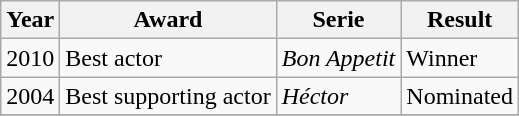<table class="wikitable">
<tr>
<th>Year</th>
<th>Award</th>
<th>Serie</th>
<th>Result</th>
</tr>
<tr>
<td>2010</td>
<td>Best actor</td>
<td><em>Bon Appetit</em></td>
<td>Winner</td>
</tr>
<tr>
<td>2004</td>
<td>Best supporting actor</td>
<td><em>Héctor</em></td>
<td>Nominated</td>
</tr>
<tr>
</tr>
</table>
